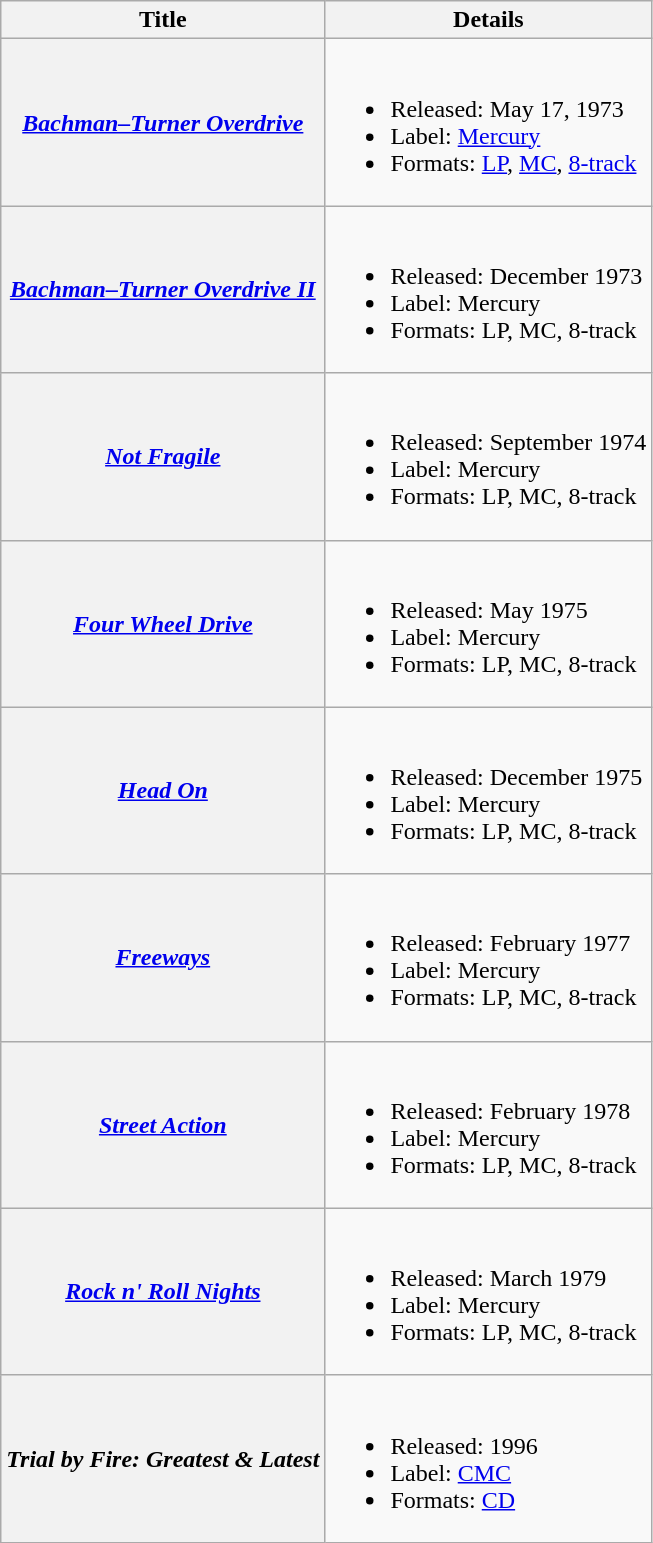<table class="wikitable">
<tr>
<th>Title</th>
<th>Details</th>
</tr>
<tr>
<th><em><a href='#'>Bachman–Turner Overdrive</a></em></th>
<td><br><ul><li>Released: May 17, 1973</li><li>Label: <a href='#'>Mercury</a></li><li>Formats: <a href='#'>LP</a>, <a href='#'>MC</a>, <a href='#'>8-track</a></li></ul></td>
</tr>
<tr>
<th><em><a href='#'>Bachman–Turner Overdrive II</a></em></th>
<td><br><ul><li>Released: December 1973</li><li>Label: Mercury</li><li>Formats: LP, MC, 8-track</li></ul></td>
</tr>
<tr>
<th><em><a href='#'>Not Fragile</a></em></th>
<td><br><ul><li>Released: September 1974</li><li>Label: Mercury</li><li>Formats: LP, MC, 8-track</li></ul></td>
</tr>
<tr>
<th><em><a href='#'>Four Wheel Drive</a></em></th>
<td><br><ul><li>Released: May 1975</li><li>Label: Mercury</li><li>Formats: LP, MC, 8-track</li></ul></td>
</tr>
<tr>
<th><em><a href='#'>Head On</a></em></th>
<td><br><ul><li>Released: December 1975</li><li>Label: Mercury</li><li>Formats: LP, MC, 8-track</li></ul></td>
</tr>
<tr>
<th><em><a href='#'>Freeways</a></em></th>
<td><br><ul><li>Released: February 1977</li><li>Label: Mercury</li><li>Formats: LP, MC, 8-track</li></ul></td>
</tr>
<tr>
<th><em><a href='#'>Street Action</a></em></th>
<td><br><ul><li>Released: February 1978</li><li>Label: Mercury</li><li>Formats: LP, MC, 8-track</li></ul></td>
</tr>
<tr>
<th><em><a href='#'>Rock n' Roll Nights</a></em></th>
<td><br><ul><li>Released: March 1979</li><li>Label: Mercury</li><li>Formats: LP, MC, 8-track</li></ul></td>
</tr>
<tr>
<th><em>Trial by Fire: Greatest & Latest</em></th>
<td><br><ul><li>Released: 1996</li><li>Label: <a href='#'>CMC</a></li><li>Formats: <a href='#'>CD</a></li></ul></td>
</tr>
</table>
